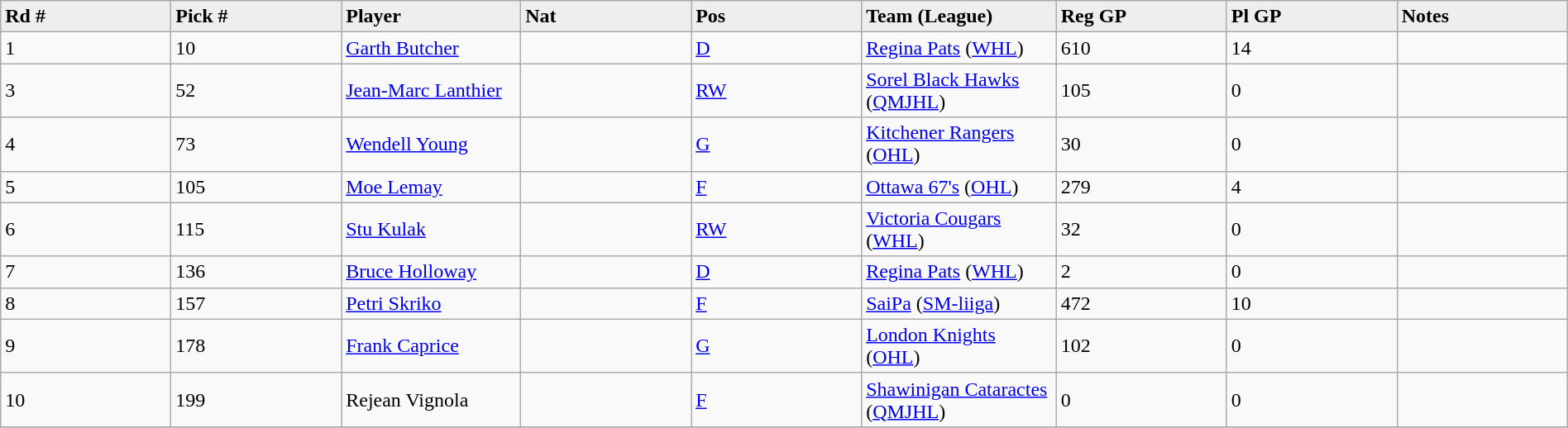<table class="wikitable" style="width: 100%">
<tr>
<td width="5%"; bgcolor="#eeeeee"><strong>Rd #</strong></td>
<td width="5%"; bgcolor="#eeeeee"><strong>Pick #</strong></td>
<td width="5%"; bgcolor="#eeeeee"><strong>Player</strong></td>
<td width="5%"; bgcolor="#eeeeee"><strong>Nat</strong></td>
<td width="5%"; bgcolor="#eeeeee"><strong>Pos</strong></td>
<td width="5%"; bgcolor="#eeeeee"><strong>Team (League)</strong></td>
<td width="5%"; bgcolor="#eeeeee"><strong>Reg GP</strong></td>
<td width="5%"; bgcolor="#eeeeee"><strong>Pl GP</strong></td>
<td width="5%"; bgcolor="#eeeeee"><strong>Notes</strong></td>
</tr>
<tr>
<td>1</td>
<td>10</td>
<td><a href='#'>Garth Butcher</a></td>
<td></td>
<td><a href='#'>D</a></td>
<td><a href='#'>Regina Pats</a> (<a href='#'>WHL</a>)</td>
<td>610</td>
<td>14</td>
<td></td>
</tr>
<tr>
<td>3</td>
<td>52</td>
<td><a href='#'>Jean-Marc Lanthier</a></td>
<td></td>
<td><a href='#'>RW</a></td>
<td><a href='#'>Sorel Black Hawks</a> (<a href='#'>QMJHL</a>)</td>
<td>105</td>
<td>0</td>
<td></td>
</tr>
<tr>
<td>4</td>
<td>73</td>
<td><a href='#'>Wendell Young</a></td>
<td></td>
<td><a href='#'>G</a></td>
<td><a href='#'>Kitchener Rangers</a> (<a href='#'>OHL</a>)</td>
<td>30</td>
<td>0</td>
<td></td>
</tr>
<tr>
<td>5</td>
<td>105</td>
<td><a href='#'>Moe Lemay</a></td>
<td></td>
<td><a href='#'>F</a></td>
<td><a href='#'>Ottawa 67's</a> (<a href='#'>OHL</a>)</td>
<td>279</td>
<td>4</td>
<td></td>
</tr>
<tr>
<td>6</td>
<td>115</td>
<td><a href='#'>Stu Kulak</a></td>
<td></td>
<td><a href='#'>RW</a></td>
<td><a href='#'>Victoria Cougars</a> (<a href='#'>WHL</a>)</td>
<td>32</td>
<td>0</td>
<td></td>
</tr>
<tr>
<td>7</td>
<td>136</td>
<td><a href='#'>Bruce Holloway</a></td>
<td></td>
<td><a href='#'>D</a></td>
<td><a href='#'>Regina Pats</a> (<a href='#'>WHL</a>)</td>
<td>2</td>
<td>0</td>
<td></td>
</tr>
<tr>
<td>8</td>
<td>157</td>
<td><a href='#'>Petri Skriko</a></td>
<td></td>
<td><a href='#'>F</a></td>
<td><a href='#'>SaiPa</a> (<a href='#'>SM-liiga</a>)</td>
<td>472</td>
<td>10</td>
<td></td>
</tr>
<tr>
<td>9</td>
<td>178</td>
<td><a href='#'>Frank Caprice</a></td>
<td></td>
<td><a href='#'>G</a></td>
<td><a href='#'>London Knights</a> (<a href='#'>OHL</a>)</td>
<td>102</td>
<td>0</td>
<td></td>
</tr>
<tr>
<td>10</td>
<td>199</td>
<td>Rejean Vignola</td>
<td></td>
<td><a href='#'>F</a></td>
<td><a href='#'>Shawinigan Cataractes</a> (<a href='#'>QMJHL</a>)</td>
<td>0</td>
<td>0</td>
<td></td>
</tr>
<tr>
</tr>
</table>
